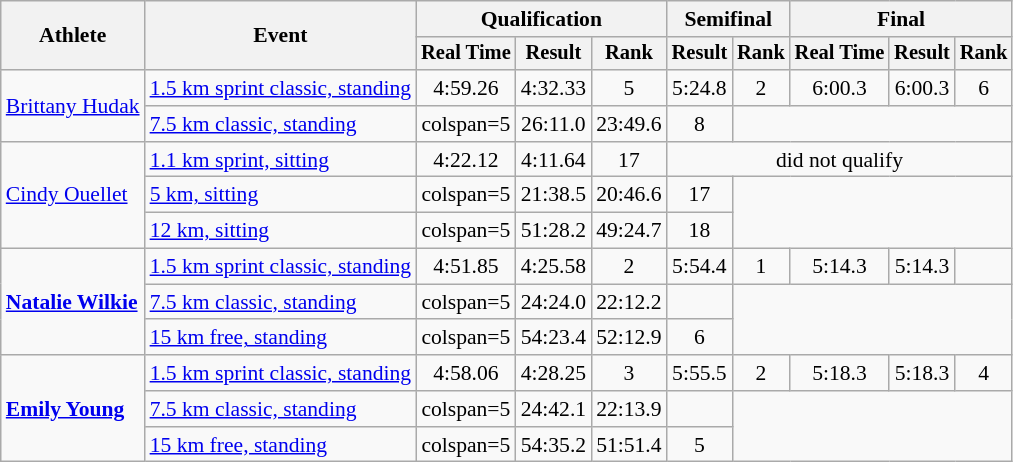<table class="wikitable" style="font-size:90%">
<tr>
<th rowspan=2>Athlete</th>
<th rowspan=2>Event</th>
<th colspan=3>Qualification</th>
<th colspan=2>Semifinal</th>
<th colspan=3>Final</th>
</tr>
<tr style="font-size:95%">
<th>Real Time</th>
<th>Result</th>
<th>Rank</th>
<th>Result</th>
<th>Rank</th>
<th>Real Time</th>
<th>Result</th>
<th>Rank</th>
</tr>
<tr align=center>
<td align=left rowspan=2><a href='#'>Brittany Hudak</a></td>
<td align=left><a href='#'>1.5 km sprint classic, standing</a></td>
<td>4:59.26</td>
<td>4:32.33</td>
<td>5</td>
<td>5:24.8</td>
<td>2</td>
<td>6:00.3</td>
<td>6:00.3</td>
<td>6</td>
</tr>
<tr align=center>
<td align=left><a href='#'>7.5 km classic, standing</a></td>
<td>colspan=5 </td>
<td>26:11.0</td>
<td>23:49.6</td>
<td>8</td>
</tr>
<tr align=center>
<td align=left rowspan=3><a href='#'>Cindy Ouellet</a></td>
<td align=left><a href='#'>1.1 km sprint, sitting</a></td>
<td>4:22.12</td>
<td>4:11.64</td>
<td>17</td>
<td colspan=5>did not qualify</td>
</tr>
<tr align=center>
<td align=left><a href='#'>5 km, sitting</a></td>
<td>colspan=5 </td>
<td>21:38.5</td>
<td>20:46.6</td>
<td>17</td>
</tr>
<tr align=center>
<td align=left><a href='#'>12 km, sitting</a></td>
<td>colspan=5 </td>
<td>51:28.2</td>
<td>49:24.7</td>
<td>18</td>
</tr>
<tr align=center>
<td align=left rowspan=3><strong><a href='#'>Natalie Wilkie</a></strong></td>
<td align=left><a href='#'>1.5 km sprint classic, standing</a></td>
<td>4:51.85</td>
<td>4:25.58</td>
<td>2</td>
<td>5:54.4</td>
<td>1</td>
<td>5:14.3</td>
<td>5:14.3</td>
<td></td>
</tr>
<tr align=center>
<td align=left><a href='#'>7.5 km classic, standing</a></td>
<td>colspan=5 </td>
<td>24:24.0</td>
<td>22:12.2</td>
<td></td>
</tr>
<tr align=center>
<td align=left><a href='#'>15 km free, standing</a></td>
<td>colspan=5 </td>
<td>54:23.4</td>
<td>52:12.9</td>
<td>6</td>
</tr>
<tr align=center>
<td align=left rowspan=3><strong><a href='#'>Emily Young</a></strong></td>
<td align=left><a href='#'>1.5 km sprint classic, standing</a></td>
<td>4:58.06</td>
<td>4:28.25</td>
<td>3</td>
<td>5:55.5</td>
<td>2</td>
<td>5:18.3</td>
<td>5:18.3</td>
<td>4</td>
</tr>
<tr align=center>
<td align=left><a href='#'>7.5 km classic, standing</a></td>
<td>colspan=5 </td>
<td>24:42.1</td>
<td>22:13.9</td>
<td></td>
</tr>
<tr align=center>
<td align=left><a href='#'>15 km free, standing</a></td>
<td>colspan=5 </td>
<td>54:35.2</td>
<td>51:51.4</td>
<td>5</td>
</tr>
</table>
